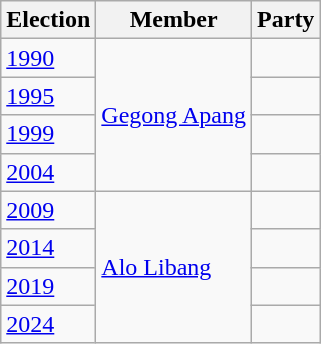<table class="wikitable sortable">
<tr>
<th>Election</th>
<th>Member</th>
<th colspan=2>Party</th>
</tr>
<tr>
<td><a href='#'>1990</a></td>
<td rowspan=4><a href='#'>Gegong Apang</a></td>
<td></td>
</tr>
<tr>
<td><a href='#'>1995</a></td>
</tr>
<tr>
<td><a href='#'>1999</a></td>
<td></td>
</tr>
<tr>
<td><a href='#'>2004</a></td>
<td></td>
</tr>
<tr>
<td><a href='#'>2009</a></td>
<td rowspan=4><a href='#'>Alo Libang</a></td>
<td></td>
</tr>
<tr>
<td><a href='#'>2014</a></td>
<td></td>
</tr>
<tr>
<td><a href='#'>2019</a></td>
<td></td>
</tr>
<tr>
<td><a href='#'>2024</a></td>
</tr>
</table>
